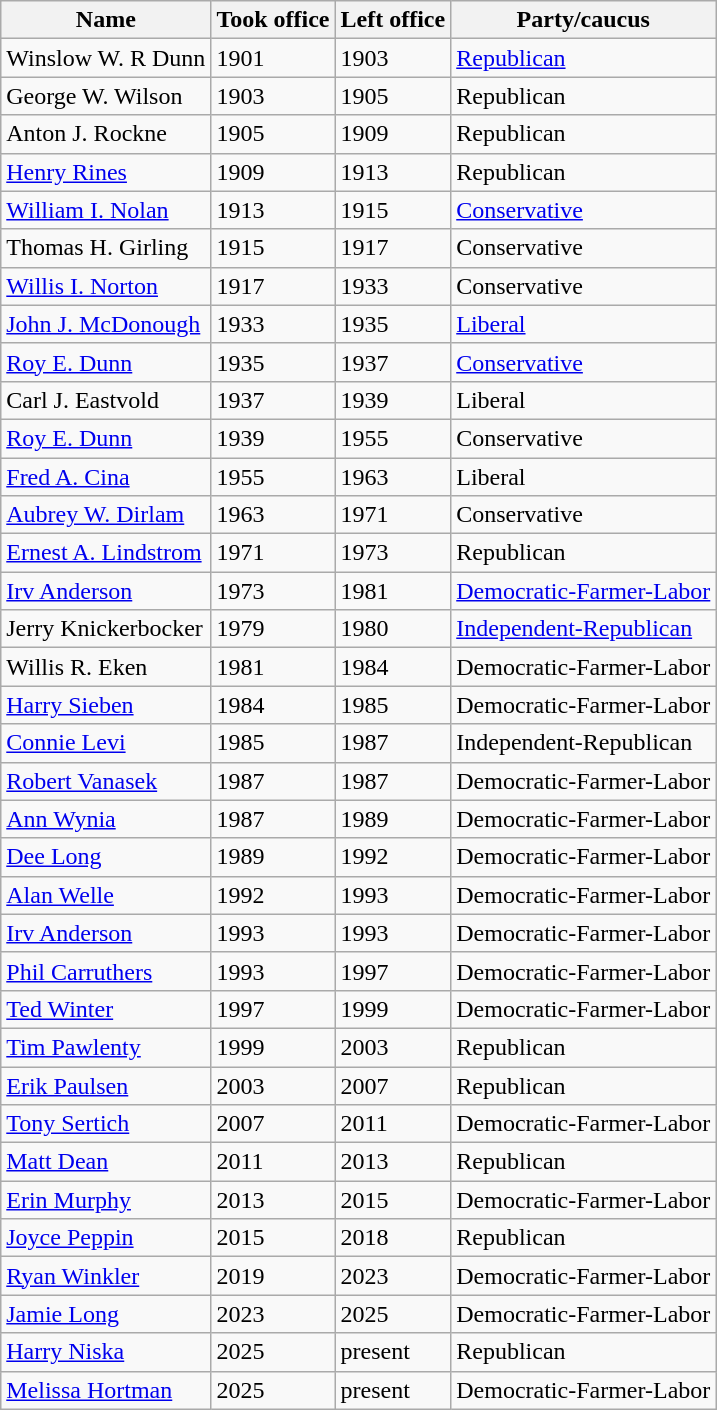<table class=wikitable>
<tr>
<th>Name</th>
<th>Took office</th>
<th>Left office</th>
<th>Party/caucus</th>
</tr>
<tr>
<td>Winslow W. R Dunn</td>
<td>1901</td>
<td>1903</td>
<td><a href='#'>Republican</a></td>
</tr>
<tr>
<td>George W. Wilson</td>
<td>1903</td>
<td>1905</td>
<td>Republican</td>
</tr>
<tr>
<td>Anton J. Rockne</td>
<td>1905</td>
<td>1909</td>
<td>Republican</td>
</tr>
<tr>
<td><a href='#'>Henry Rines</a></td>
<td>1909</td>
<td>1913</td>
<td>Republican</td>
</tr>
<tr>
<td><a href='#'>William I. Nolan</a></td>
<td>1913</td>
<td>1915</td>
<td><a href='#'>Conservative</a></td>
</tr>
<tr>
<td>Thomas H. Girling</td>
<td>1915</td>
<td>1917</td>
<td Conservatism in the United States>Conservative</td>
</tr>
<tr>
<td><a href='#'>Willis I. Norton</a></td>
<td>1917</td>
<td>1933</td>
<td Conservatism in the United States>Conservative</td>
</tr>
<tr>
<td><a href='#'>John J. McDonough</a></td>
<td>1933</td>
<td>1935</td>
<td><a href='#'>Liberal</a></td>
</tr>
<tr>
<td><a href='#'>Roy E. Dunn</a></td>
<td>1935</td>
<td>1937</td>
<td><a href='#'>Conservative</a></td>
</tr>
<tr>
<td>Carl J. Eastvold</td>
<td>1937</td>
<td>1939</td>
<td>Liberal</td>
</tr>
<tr>
<td><a href='#'>Roy E. Dunn</a></td>
<td>1939</td>
<td>1955</td>
<td Conservatism in the United States>Conservative</td>
</tr>
<tr>
<td><a href='#'>Fred A. Cina</a></td>
<td>1955</td>
<td>1963</td>
<td>Liberal</td>
</tr>
<tr>
<td><a href='#'>Aubrey W. Dirlam</a></td>
<td>1963</td>
<td>1971</td>
<td Conservatism in the United States>Conservative</td>
</tr>
<tr>
<td><a href='#'>Ernest A. Lindstrom</a></td>
<td>1971</td>
<td>1973</td>
<td Minnesota Republican Party>Republican</td>
</tr>
<tr>
<td><a href='#'>Irv Anderson</a></td>
<td>1973</td>
<td>1981</td>
<td><a href='#'>Democratic-Farmer-Labor</a></td>
</tr>
<tr>
<td>Jerry Knickerbocker</td>
<td>1979</td>
<td>1980</td>
<td><a href='#'>Independent-Republican</a></td>
</tr>
<tr>
<td>Willis R. Eken</td>
<td>1981</td>
<td>1984</td>
<td>Democratic-Farmer-Labor</td>
</tr>
<tr>
<td><a href='#'>Harry Sieben</a></td>
<td>1984</td>
<td>1985</td>
<td>Democratic-Farmer-Labor</td>
</tr>
<tr>
<td><a href='#'>Connie Levi</a></td>
<td>1985</td>
<td>1987</td>
<td>Independent-Republican</td>
</tr>
<tr>
<td><a href='#'>Robert Vanasek</a></td>
<td>1987</td>
<td>1987</td>
<td>Democratic-Farmer-Labor</td>
</tr>
<tr>
<td><a href='#'>Ann Wynia</a></td>
<td>1987</td>
<td>1989</td>
<td>Democratic-Farmer-Labor</td>
</tr>
<tr>
<td><a href='#'>Dee Long</a></td>
<td>1989</td>
<td>1992</td>
<td>Democratic-Farmer-Labor</td>
</tr>
<tr>
<td><a href='#'>Alan Welle</a></td>
<td>1992</td>
<td>1993</td>
<td>Democratic-Farmer-Labor</td>
</tr>
<tr>
<td><a href='#'>Irv Anderson</a></td>
<td>1993</td>
<td>1993</td>
<td>Democratic-Farmer-Labor</td>
</tr>
<tr>
<td><a href='#'>Phil Carruthers</a></td>
<td>1993</td>
<td>1997</td>
<td>Democratic-Farmer-Labor</td>
</tr>
<tr>
<td><a href='#'>Ted Winter</a></td>
<td>1997</td>
<td>1999</td>
<td>Democratic-Farmer-Labor</td>
</tr>
<tr>
<td><a href='#'>Tim Pawlenty</a></td>
<td>1999</td>
<td>2003</td>
<td>Republican</td>
</tr>
<tr>
<td><a href='#'>Erik Paulsen</a></td>
<td>2003</td>
<td>2007</td>
<td>Republican</td>
</tr>
<tr>
<td><a href='#'>Tony Sertich</a></td>
<td>2007</td>
<td>2011</td>
<td>Democratic-Farmer-Labor</td>
</tr>
<tr>
<td><a href='#'>Matt Dean</a></td>
<td>2011</td>
<td>2013</td>
<td>Republican</td>
</tr>
<tr>
<td><a href='#'>Erin Murphy</a></td>
<td>2013</td>
<td>2015</td>
<td>Democratic-Farmer-Labor</td>
</tr>
<tr>
<td><a href='#'>Joyce Peppin</a></td>
<td>2015</td>
<td>2018</td>
<td>Republican</td>
</tr>
<tr>
<td><a href='#'>Ryan Winkler</a></td>
<td>2019</td>
<td>2023</td>
<td>Democratic-Farmer-Labor</td>
</tr>
<tr>
<td><a href='#'>Jamie Long</a></td>
<td>2023</td>
<td>2025</td>
<td>Democratic-Farmer-Labor</td>
</tr>
<tr>
<td><a href='#'>Harry Niska</a></td>
<td>2025</td>
<td>present</td>
<td>Republican</td>
</tr>
<tr>
<td><a href='#'>Melissa Hortman</a></td>
<td>2025</td>
<td>present</td>
<td>Democratic-Farmer-Labor</td>
</tr>
</table>
